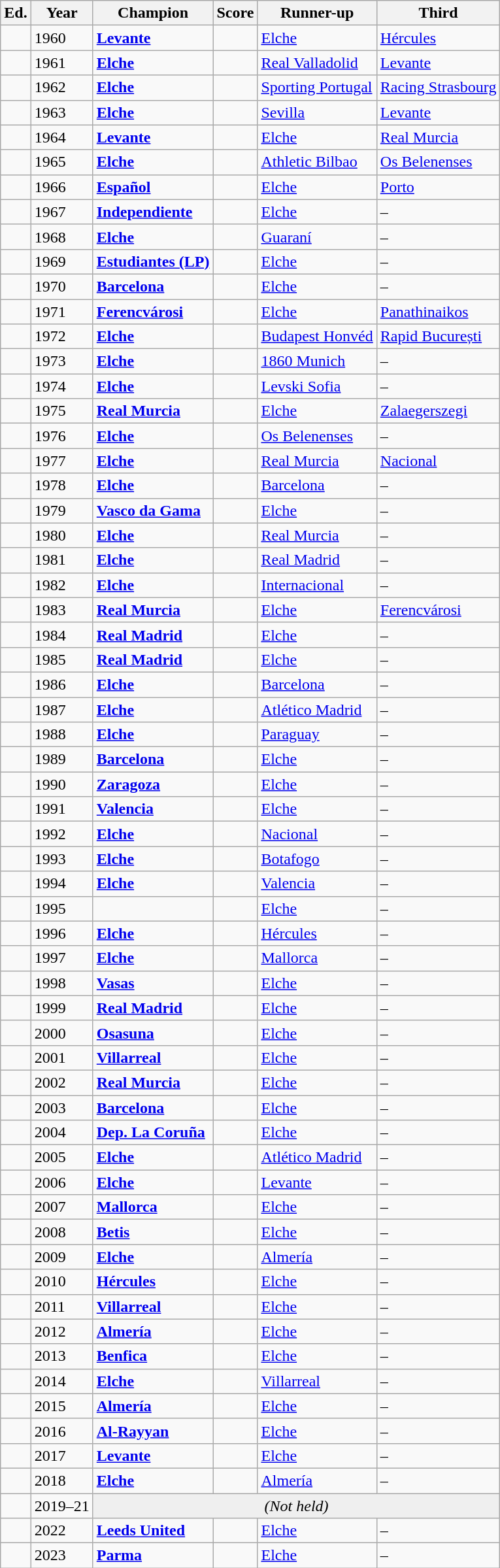<table class="wikitable sortable">
<tr>
<th width =>Ed.</th>
<th width=px>Year</th>
<th width= px>Champion</th>
<th width= px>Score</th>
<th width= px>Runner-up</th>
<th width= px>Third</th>
</tr>
<tr>
<td></td>
<td>1960</td>
<td> <strong><a href='#'>Levante</a></strong></td>
<td></td>
<td> <a href='#'>Elche</a></td>
<td> <a href='#'>Hércules</a></td>
</tr>
<tr>
<td></td>
<td>1961</td>
<td> <strong><a href='#'>Elche</a></strong></td>
<td></td>
<td> <a href='#'>Real Valladolid</a></td>
<td> <a href='#'>Levante</a></td>
</tr>
<tr>
<td></td>
<td>1962</td>
<td> <strong><a href='#'>Elche</a></strong></td>
<td></td>
<td> <a href='#'>Sporting Portugal</a></td>
<td> <a href='#'>Racing Strasbourg</a></td>
</tr>
<tr>
<td></td>
<td>1963</td>
<td> <strong><a href='#'>Elche</a></strong></td>
<td></td>
<td> <a href='#'>Sevilla</a></td>
<td> <a href='#'>Levante</a></td>
</tr>
<tr>
<td></td>
<td>1964</td>
<td> <strong><a href='#'>Levante</a></strong></td>
<td></td>
<td> <a href='#'>Elche</a></td>
<td> <a href='#'>Real Murcia</a></td>
</tr>
<tr>
<td></td>
<td>1965</td>
<td> <strong><a href='#'>Elche</a></strong></td>
<td></td>
<td> <a href='#'>Athletic Bilbao</a></td>
<td> <a href='#'>Os Belenenses</a></td>
</tr>
<tr>
<td></td>
<td>1966</td>
<td> <strong><a href='#'>Español</a></strong></td>
<td></td>
<td> <a href='#'>Elche</a></td>
<td> <a href='#'>Porto</a></td>
</tr>
<tr>
<td></td>
<td>1967</td>
<td> <strong><a href='#'>Independiente</a></strong></td>
<td></td>
<td> <a href='#'>Elche</a></td>
<td>– </td>
</tr>
<tr>
<td></td>
<td>1968</td>
<td> <strong><a href='#'>Elche</a></strong></td>
<td></td>
<td> <a href='#'>Guaraní</a></td>
<td>– </td>
</tr>
<tr>
<td></td>
<td>1969</td>
<td> <strong><a href='#'>Estudiantes (LP)</a></strong></td>
<td></td>
<td> <a href='#'>Elche</a></td>
<td>– </td>
</tr>
<tr>
<td></td>
<td>1970</td>
<td> <strong><a href='#'>Barcelona</a></strong></td>
<td></td>
<td> <a href='#'>Elche</a></td>
<td>– </td>
</tr>
<tr>
<td></td>
<td>1971</td>
<td> <strong><a href='#'>Ferencvárosi</a></strong></td>
<td></td>
<td> <a href='#'>Elche</a></td>
<td> <a href='#'>Panathinaikos</a></td>
</tr>
<tr>
<td></td>
<td>1972</td>
<td> <strong><a href='#'>Elche</a></strong></td>
<td></td>
<td> <a href='#'>Budapest Honvéd</a></td>
<td> <a href='#'>Rapid București</a></td>
</tr>
<tr>
<td></td>
<td>1973</td>
<td> <strong><a href='#'>Elche</a></strong></td>
<td></td>
<td> <a href='#'>1860 Munich</a></td>
<td>– </td>
</tr>
<tr>
<td></td>
<td>1974</td>
<td> <strong><a href='#'>Elche</a></strong></td>
<td></td>
<td> <a href='#'>Levski Sofia</a></td>
<td>– </td>
</tr>
<tr>
<td></td>
<td>1975</td>
<td> <strong><a href='#'>Real Murcia</a></strong></td>
<td></td>
<td> <a href='#'>Elche</a></td>
<td> <a href='#'>Zalaegerszegi</a></td>
</tr>
<tr>
<td></td>
<td>1976</td>
<td> <strong><a href='#'>Elche</a></strong></td>
<td></td>
<td> <a href='#'>Os Belenenses</a></td>
<td>– </td>
</tr>
<tr>
<td></td>
<td>1977</td>
<td> <strong><a href='#'>Elche</a></strong></td>
<td></td>
<td> <a href='#'>Real Murcia</a></td>
<td> <a href='#'>Nacional</a></td>
</tr>
<tr>
<td></td>
<td>1978</td>
<td> <strong><a href='#'>Elche</a></strong></td>
<td></td>
<td> <a href='#'>Barcelona</a></td>
<td>– </td>
</tr>
<tr>
<td></td>
<td>1979</td>
<td> <strong><a href='#'>Vasco da Gama</a></strong></td>
<td></td>
<td> <a href='#'>Elche</a></td>
<td>– </td>
</tr>
<tr>
<td></td>
<td>1980</td>
<td> <strong><a href='#'>Elche</a></strong></td>
<td></td>
<td> <a href='#'>Real Murcia</a></td>
<td>– </td>
</tr>
<tr>
<td></td>
<td>1981</td>
<td> <strong><a href='#'>Elche</a></strong></td>
<td></td>
<td> <a href='#'>Real Madrid</a></td>
<td>– </td>
</tr>
<tr>
<td></td>
<td>1982</td>
<td> <strong><a href='#'>Elche</a></strong></td>
<td></td>
<td> <a href='#'>Internacional</a></td>
<td>– </td>
</tr>
<tr>
<td></td>
<td>1983</td>
<td> <strong><a href='#'>Real Murcia</a></strong></td>
<td></td>
<td> <a href='#'>Elche</a></td>
<td> <a href='#'>Ferencvárosi</a></td>
</tr>
<tr>
<td></td>
<td>1984</td>
<td> <strong><a href='#'>Real Madrid</a></strong></td>
<td></td>
<td> <a href='#'>Elche</a></td>
<td>– </td>
</tr>
<tr>
<td></td>
<td>1985</td>
<td> <strong><a href='#'>Real Madrid</a></strong></td>
<td></td>
<td> <a href='#'>Elche</a></td>
<td>– </td>
</tr>
<tr>
<td></td>
<td>1986</td>
<td> <strong><a href='#'>Elche</a></strong></td>
<td></td>
<td> <a href='#'>Barcelona</a></td>
<td>– </td>
</tr>
<tr>
<td></td>
<td>1987</td>
<td> <strong><a href='#'>Elche</a></strong></td>
<td></td>
<td> <a href='#'>Atlético Madrid</a></td>
<td>– </td>
</tr>
<tr>
<td></td>
<td>1988</td>
<td> <strong><a href='#'>Elche</a></strong></td>
<td></td>
<td> <a href='#'>Paraguay</a></td>
<td>– </td>
</tr>
<tr>
<td></td>
<td>1989</td>
<td> <strong><a href='#'>Barcelona</a></strong></td>
<td></td>
<td> <a href='#'>Elche</a></td>
<td>– </td>
</tr>
<tr>
<td></td>
<td>1990</td>
<td> <strong><a href='#'>Zaragoza</a></strong></td>
<td></td>
<td> <a href='#'>Elche</a></td>
<td>– </td>
</tr>
<tr>
<td></td>
<td>1991</td>
<td> <strong><a href='#'>Valencia</a></strong></td>
<td></td>
<td> <a href='#'>Elche</a></td>
<td>– </td>
</tr>
<tr>
<td></td>
<td>1992</td>
<td> <strong><a href='#'>Elche</a></strong></td>
<td></td>
<td> <a href='#'>Nacional</a></td>
<td>– </td>
</tr>
<tr>
<td></td>
<td>1993</td>
<td> <strong><a href='#'>Elche</a></strong></td>
<td></td>
<td> <a href='#'>Botafogo</a></td>
<td>– </td>
</tr>
<tr>
<td></td>
<td>1994</td>
<td> <strong><a href='#'>Elche</a></strong></td>
<td></td>
<td> <a href='#'>Valencia</a></td>
<td>– </td>
</tr>
<tr>
<td></td>
<td>1995</td>
<td><strong></strong> </td>
<td></td>
<td> <a href='#'>Elche</a></td>
<td>– </td>
</tr>
<tr>
<td></td>
<td>1996</td>
<td> <strong><a href='#'>Elche</a></strong></td>
<td></td>
<td> <a href='#'>Hércules</a></td>
<td>– </td>
</tr>
<tr>
<td></td>
<td>1997</td>
<td> <strong><a href='#'>Elche</a></strong></td>
<td></td>
<td> <a href='#'>Mallorca</a></td>
<td>– </td>
</tr>
<tr>
<td></td>
<td>1998</td>
<td> <strong><a href='#'>Vasas</a></strong></td>
<td></td>
<td> <a href='#'>Elche</a></td>
<td>– </td>
</tr>
<tr>
<td></td>
<td>1999</td>
<td> <strong><a href='#'>Real Madrid</a></strong></td>
<td></td>
<td> <a href='#'>Elche</a></td>
<td>– </td>
</tr>
<tr>
<td></td>
<td>2000</td>
<td> <strong><a href='#'>Osasuna</a></strong></td>
<td></td>
<td> <a href='#'>Elche</a></td>
<td>– </td>
</tr>
<tr>
<td></td>
<td>2001</td>
<td> <strong><a href='#'>Villarreal</a></strong></td>
<td></td>
<td> <a href='#'>Elche</a></td>
<td>– </td>
</tr>
<tr>
<td></td>
<td>2002</td>
<td> <strong><a href='#'>Real Murcia</a></strong></td>
<td></td>
<td> <a href='#'>Elche</a></td>
<td>– </td>
</tr>
<tr>
<td></td>
<td>2003</td>
<td> <strong><a href='#'>Barcelona</a></strong></td>
<td></td>
<td> <a href='#'>Elche</a></td>
<td>– </td>
</tr>
<tr>
<td></td>
<td>2004</td>
<td> <strong><a href='#'>Dep. La Coruña</a></strong></td>
<td></td>
<td> <a href='#'>Elche</a></td>
<td>– </td>
</tr>
<tr>
<td></td>
<td>2005</td>
<td> <strong><a href='#'>Elche</a></strong></td>
<td></td>
<td> <a href='#'>Atlético Madrid</a></td>
<td>– </td>
</tr>
<tr>
<td></td>
<td>2006</td>
<td> <strong><a href='#'>Elche</a></strong></td>
<td></td>
<td> <a href='#'>Levante</a></td>
<td>– </td>
</tr>
<tr>
<td></td>
<td>2007</td>
<td> <strong><a href='#'>Mallorca</a></strong></td>
<td></td>
<td> <a href='#'>Elche</a></td>
<td>– </td>
</tr>
<tr>
<td></td>
<td>2008</td>
<td> <strong><a href='#'>Betis</a></strong></td>
<td></td>
<td> <a href='#'>Elche</a></td>
<td>– </td>
</tr>
<tr>
<td></td>
<td>2009</td>
<td> <strong><a href='#'>Elche</a></strong></td>
<td></td>
<td> <a href='#'>Almería</a></td>
<td>– </td>
</tr>
<tr>
<td></td>
<td>2010</td>
<td> <strong><a href='#'>Hércules</a></strong></td>
<td></td>
<td> <a href='#'>Elche</a></td>
<td>– </td>
</tr>
<tr>
<td></td>
<td>2011</td>
<td> <strong><a href='#'>Villarreal</a></strong></td>
<td></td>
<td> <a href='#'>Elche</a></td>
<td>– </td>
</tr>
<tr>
<td></td>
<td>2012</td>
<td> <strong><a href='#'>Almería</a></strong></td>
<td></td>
<td> <a href='#'>Elche</a></td>
<td>– </td>
</tr>
<tr>
<td></td>
<td>2013</td>
<td> <strong><a href='#'>Benfica</a></strong></td>
<td></td>
<td> <a href='#'>Elche</a></td>
<td>– </td>
</tr>
<tr>
<td></td>
<td>2014</td>
<td> <strong><a href='#'>Elche</a></strong></td>
<td></td>
<td> <a href='#'>Villarreal</a></td>
<td>– </td>
</tr>
<tr>
<td></td>
<td>2015</td>
<td> <strong><a href='#'>Almería</a></strong></td>
<td></td>
<td> <a href='#'>Elche</a></td>
<td>– </td>
</tr>
<tr>
<td></td>
<td>2016</td>
<td> <strong><a href='#'>Al-Rayyan</a></strong></td>
<td></td>
<td> <a href='#'>Elche</a></td>
<td>– </td>
</tr>
<tr>
<td></td>
<td>2017</td>
<td> <strong><a href='#'>Levante</a></strong></td>
<td></td>
<td> <a href='#'>Elche</a></td>
<td>– </td>
</tr>
<tr>
<td></td>
<td>2018</td>
<td> <strong><a href='#'>Elche</a></strong></td>
<td></td>
<td> <a href='#'>Almería</a></td>
<td>– </td>
</tr>
<tr>
<td></td>
<td>2019–21</td>
<td colspan=4 style= "text-align:center; background:#efefef"><em>(Not held)</em></td>
</tr>
<tr>
<td></td>
<td>2022</td>
<td> <strong><a href='#'>Leeds United</a></strong></td>
<td></td>
<td> <a href='#'>Elche</a></td>
<td>– </td>
</tr>
<tr>
<td></td>
<td>2023</td>
<td> <strong><a href='#'>Parma</a></strong></td>
<td></td>
<td> <a href='#'>Elche</a></td>
<td>– </td>
</tr>
</table>
